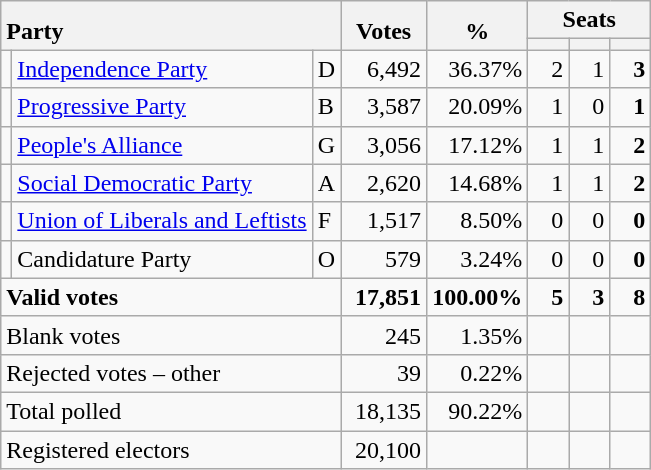<table class="wikitable" border="1" style="text-align:right;">
<tr>
<th style="text-align:left;" valign=bottom rowspan=2 colspan=3>Party</th>
<th align=center valign=bottom rowspan=2 width="50">Votes</th>
<th align=center valign=bottom rowspan=2 width="50">%</th>
<th colspan=3>Seats</th>
</tr>
<tr>
<th align=center valign=bottom width="20"><small></small></th>
<th align=center valign=bottom width="20"><small><a href='#'></a></small></th>
<th align=center valign=bottom width="20"><small></small></th>
</tr>
<tr>
<td></td>
<td align=left><a href='#'>Independence Party</a></td>
<td align=left>D</td>
<td>6,492</td>
<td>36.37%</td>
<td>2</td>
<td>1</td>
<td><strong>3</strong></td>
</tr>
<tr>
<td></td>
<td align=left><a href='#'>Progressive Party</a></td>
<td align=left>B</td>
<td>3,587</td>
<td>20.09%</td>
<td>1</td>
<td>0</td>
<td><strong>1</strong></td>
</tr>
<tr>
<td></td>
<td align=left><a href='#'>People's Alliance</a></td>
<td align=left>G</td>
<td>3,056</td>
<td>17.12%</td>
<td>1</td>
<td>1</td>
<td><strong>2</strong></td>
</tr>
<tr>
<td></td>
<td align=left><a href='#'>Social Democratic Party</a></td>
<td align=left>A</td>
<td>2,620</td>
<td>14.68%</td>
<td>1</td>
<td>1</td>
<td><strong>2</strong></td>
</tr>
<tr>
<td></td>
<td align=left><a href='#'>Union of Liberals and Leftists</a></td>
<td align=left>F</td>
<td>1,517</td>
<td>8.50%</td>
<td>0</td>
<td>0</td>
<td><strong>0</strong></td>
</tr>
<tr>
<td></td>
<td align=left>Candidature Party</td>
<td align=left>O</td>
<td>579</td>
<td>3.24%</td>
<td>0</td>
<td>0</td>
<td><strong>0</strong></td>
</tr>
<tr style="font-weight:bold">
<td align=left colspan=3>Valid votes</td>
<td>17,851</td>
<td>100.00%</td>
<td>5</td>
<td>3</td>
<td>8</td>
</tr>
<tr>
<td align=left colspan=3>Blank votes</td>
<td>245</td>
<td>1.35%</td>
<td></td>
<td></td>
<td></td>
</tr>
<tr>
<td align=left colspan=3>Rejected votes – other</td>
<td>39</td>
<td>0.22%</td>
<td></td>
<td></td>
<td></td>
</tr>
<tr>
<td align=left colspan=3>Total polled</td>
<td>18,135</td>
<td>90.22%</td>
<td></td>
<td></td>
<td></td>
</tr>
<tr>
<td align=left colspan=3>Registered electors</td>
<td>20,100</td>
<td></td>
<td></td>
<td></td>
<td></td>
</tr>
</table>
